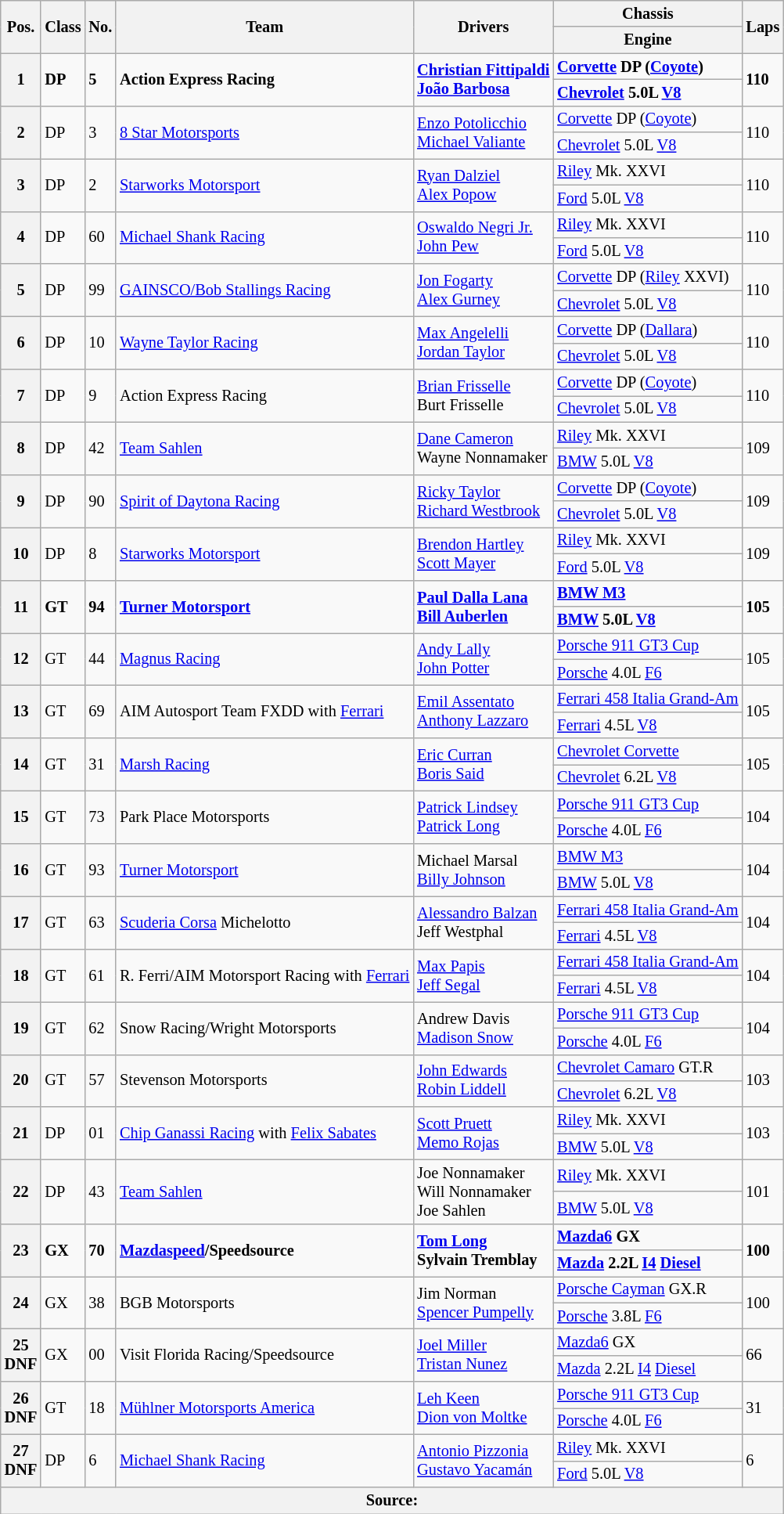<table class="wikitable" style="font-size: 85%;">
<tr>
<th rowspan="2">Pos.</th>
<th rowspan="2">Class</th>
<th rowspan="2">No.</th>
<th rowspan="2">Team</th>
<th rowspan="2">Drivers</th>
<th>Chassis</th>
<th rowspan="2">Laps</th>
</tr>
<tr>
<th>Engine</th>
</tr>
<tr>
<th rowspan="2">1</th>
<td rowspan="2"><strong>DP</strong></td>
<td rowspan="2"><strong>5</strong></td>
<td rowspan="2"><strong> Action Express Racing</strong></td>
<td rowspan="2"><strong> <a href='#'>Christian Fittipaldi</a><br> <a href='#'>João Barbosa</a></strong></td>
<td><strong><a href='#'>Corvette</a> DP (<a href='#'>Coyote</a>)</strong></td>
<td rowspan="2"><strong>110</strong></td>
</tr>
<tr>
<td><strong><a href='#'>Chevrolet</a> 5.0L <a href='#'>V8</a></strong></td>
</tr>
<tr>
<th rowspan="2">2</th>
<td rowspan="2">DP</td>
<td rowspan="2">3</td>
<td rowspan="2"> <a href='#'>8 Star Motorsports</a></td>
<td rowspan="2"> <a href='#'>Enzo Potolicchio</a><br> <a href='#'>Michael Valiante</a></td>
<td><a href='#'>Corvette</a> DP (<a href='#'>Coyote</a>)</td>
<td rowspan="2">110</td>
</tr>
<tr>
<td><a href='#'>Chevrolet</a> 5.0L <a href='#'>V8</a></td>
</tr>
<tr>
<th rowspan="2">3</th>
<td rowspan="2">DP</td>
<td rowspan="2">2</td>
<td rowspan="2"> <a href='#'>Starworks Motorsport</a></td>
<td rowspan="2"> <a href='#'>Ryan Dalziel</a><br> <a href='#'>Alex Popow</a></td>
<td><a href='#'>Riley</a> Mk. XXVI</td>
<td rowspan="2">110</td>
</tr>
<tr>
<td><a href='#'>Ford</a> 5.0L <a href='#'>V8</a></td>
</tr>
<tr>
<th rowspan="2">4</th>
<td rowspan="2">DP</td>
<td rowspan="2">60</td>
<td rowspan="2"> <a href='#'>Michael Shank Racing</a></td>
<td rowspan="2"> <a href='#'>Oswaldo Negri Jr.</a><br> <a href='#'>John Pew</a></td>
<td><a href='#'>Riley</a> Mk. XXVI</td>
<td rowspan="2">110</td>
</tr>
<tr>
<td><a href='#'>Ford</a> 5.0L <a href='#'>V8</a></td>
</tr>
<tr>
<th rowspan="2">5</th>
<td rowspan="2">DP</td>
<td rowspan="2">99</td>
<td rowspan="2"> <a href='#'>GAINSCO/Bob Stallings Racing</a></td>
<td rowspan="2"> <a href='#'>Jon Fogarty</a><br> <a href='#'>Alex Gurney</a></td>
<td><a href='#'>Corvette</a> DP (<a href='#'>Riley</a> XXVI)</td>
<td rowspan="2">110</td>
</tr>
<tr>
<td><a href='#'>Chevrolet</a> 5.0L <a href='#'>V8</a></td>
</tr>
<tr>
<th rowspan="2">6</th>
<td rowspan="2">DP</td>
<td rowspan="2">10</td>
<td rowspan="2"> <a href='#'>Wayne Taylor Racing</a></td>
<td rowspan="2"> <a href='#'>Max Angelelli</a><br> <a href='#'>Jordan Taylor</a></td>
<td><a href='#'>Corvette</a> DP (<a href='#'>Dallara</a>)</td>
<td rowspan="2">110</td>
</tr>
<tr>
<td><a href='#'>Chevrolet</a> 5.0L <a href='#'>V8</a></td>
</tr>
<tr>
<th rowspan="2">7</th>
<td rowspan="2">DP</td>
<td rowspan="2">9</td>
<td rowspan="2"> Action Express Racing</td>
<td rowspan="2"> <a href='#'>Brian Frisselle</a><br> Burt Frisselle</td>
<td><a href='#'>Corvette</a> DP (<a href='#'>Coyote</a>)</td>
<td rowspan="2">110</td>
</tr>
<tr>
<td><a href='#'>Chevrolet</a> 5.0L <a href='#'>V8</a></td>
</tr>
<tr>
<th rowspan="2">8</th>
<td rowspan="2">DP</td>
<td rowspan="2">42</td>
<td rowspan="2"> <a href='#'>Team Sahlen</a></td>
<td rowspan="2"> <a href='#'>Dane Cameron</a><br> Wayne Nonnamaker</td>
<td><a href='#'>Riley</a> Mk. XXVI</td>
<td rowspan="2">109</td>
</tr>
<tr>
<td><a href='#'>BMW</a> 5.0L <a href='#'>V8</a></td>
</tr>
<tr>
<th rowspan="2">9</th>
<td rowspan="2">DP</td>
<td rowspan="2">90</td>
<td rowspan="2"> <a href='#'>Spirit of Daytona Racing</a></td>
<td rowspan="2"> <a href='#'>Ricky Taylor</a><br> <a href='#'>Richard Westbrook</a></td>
<td><a href='#'>Corvette</a> DP (<a href='#'>Coyote</a>)</td>
<td rowspan="2">109</td>
</tr>
<tr>
<td><a href='#'>Chevrolet</a> 5.0L <a href='#'>V8</a></td>
</tr>
<tr>
<th rowspan="2">10</th>
<td rowspan="2">DP</td>
<td rowspan="2">8</td>
<td rowspan="2"> <a href='#'>Starworks Motorsport</a></td>
<td rowspan="2"> <a href='#'>Brendon Hartley</a><br> <a href='#'>Scott Mayer</a></td>
<td><a href='#'>Riley</a> Mk. XXVI</td>
<td rowspan="2">109</td>
</tr>
<tr>
<td><a href='#'>Ford</a> 5.0L <a href='#'>V8</a></td>
</tr>
<tr>
<th rowspan="2">11</th>
<td rowspan="2"><strong>GT</strong></td>
<td rowspan="2"><strong>94</strong></td>
<td rowspan="2"><strong> <a href='#'>Turner Motorsport</a></strong></td>
<td rowspan="2"><strong> <a href='#'>Paul Dalla Lana</a><br> <a href='#'>Bill Auberlen</a></strong></td>
<td><strong><a href='#'>BMW M3</a></strong></td>
<td rowspan="2"><strong>105</strong></td>
</tr>
<tr>
<td><strong><a href='#'>BMW</a> 5.0L <a href='#'>V8</a></strong></td>
</tr>
<tr>
<th rowspan="2">12</th>
<td rowspan="2">GT</td>
<td rowspan="2">44</td>
<td rowspan="2"> <a href='#'>Magnus Racing</a></td>
<td rowspan="2"> <a href='#'>Andy Lally</a><br> <a href='#'>John Potter</a></td>
<td><a href='#'>Porsche 911 GT3 Cup</a></td>
<td rowspan="2">105</td>
</tr>
<tr>
<td><a href='#'>Porsche</a> 4.0L <a href='#'>F6</a></td>
</tr>
<tr>
<th rowspan="2">13</th>
<td rowspan="2">GT</td>
<td rowspan="2">69</td>
<td rowspan="2"> AIM Autosport Team FXDD with <a href='#'>Ferrari</a></td>
<td rowspan="2"> <a href='#'>Emil Assentato</a><br> <a href='#'>Anthony Lazzaro</a></td>
<td><a href='#'>Ferrari 458 Italia Grand-Am</a></td>
<td rowspan="2">105</td>
</tr>
<tr>
<td><a href='#'>Ferrari</a> 4.5L <a href='#'>V8</a></td>
</tr>
<tr>
<th rowspan="2">14</th>
<td rowspan="2">GT</td>
<td rowspan="2">31</td>
<td rowspan="2"> <a href='#'>Marsh Racing</a></td>
<td rowspan="2"> <a href='#'>Eric Curran</a><br> <a href='#'>Boris Said</a></td>
<td><a href='#'>Chevrolet Corvette</a></td>
<td rowspan="2">105</td>
</tr>
<tr>
<td><a href='#'>Chevrolet</a> 6.2L <a href='#'>V8</a></td>
</tr>
<tr>
<th rowspan="2">15</th>
<td rowspan="2">GT</td>
<td rowspan="2">73</td>
<td rowspan="2"> Park Place Motorsports</td>
<td rowspan="2"> <a href='#'>Patrick Lindsey</a><br> <a href='#'>Patrick Long</a></td>
<td><a href='#'>Porsche 911 GT3 Cup</a></td>
<td rowspan="2">104</td>
</tr>
<tr>
<td><a href='#'>Porsche</a> 4.0L <a href='#'>F6</a></td>
</tr>
<tr>
<th rowspan="2">16</th>
<td rowspan="2">GT</td>
<td rowspan="2">93</td>
<td rowspan="2"> <a href='#'>Turner Motorsport</a></td>
<td rowspan="2"> Michael Marsal<br> <a href='#'>Billy Johnson</a></td>
<td><a href='#'>BMW M3</a></td>
<td rowspan="2">104</td>
</tr>
<tr>
<td><a href='#'>BMW</a> 5.0L <a href='#'>V8</a></td>
</tr>
<tr>
<th rowspan="2">17</th>
<td rowspan="2">GT</td>
<td rowspan="2">63</td>
<td rowspan="2"> <a href='#'>Scuderia Corsa</a> Michelotto</td>
<td rowspan="2"> <a href='#'>Alessandro Balzan</a><br> Jeff Westphal</td>
<td><a href='#'>Ferrari 458 Italia Grand-Am</a></td>
<td rowspan="2">104</td>
</tr>
<tr>
<td><a href='#'>Ferrari</a> 4.5L <a href='#'>V8</a></td>
</tr>
<tr>
<th rowspan="2">18</th>
<td rowspan="2">GT</td>
<td rowspan="2">61</td>
<td rowspan="2"> R. Ferri/AIM Motorsport Racing with <a href='#'>Ferrari</a></td>
<td rowspan="2"> <a href='#'>Max Papis</a><br> <a href='#'>Jeff Segal</a></td>
<td><a href='#'>Ferrari 458 Italia Grand-Am</a></td>
<td rowspan="2">104</td>
</tr>
<tr>
<td><a href='#'>Ferrari</a> 4.5L <a href='#'>V8</a></td>
</tr>
<tr>
<th rowspan="2">19</th>
<td rowspan="2">GT</td>
<td rowspan="2">62</td>
<td rowspan="2"> Snow Racing/Wright Motorsports</td>
<td rowspan="2"> Andrew Davis<br> <a href='#'>Madison Snow</a></td>
<td><a href='#'>Porsche 911 GT3 Cup</a></td>
<td rowspan="2">104</td>
</tr>
<tr>
<td><a href='#'>Porsche</a> 4.0L <a href='#'>F6</a></td>
</tr>
<tr>
<th rowspan="2">20</th>
<td rowspan="2">GT</td>
<td rowspan="2">57</td>
<td rowspan="2"> Stevenson Motorsports</td>
<td rowspan="2"> <a href='#'>John Edwards</a><br> <a href='#'>Robin Liddell</a></td>
<td><a href='#'>Chevrolet Camaro</a> GT.R</td>
<td rowspan="2">103</td>
</tr>
<tr>
<td><a href='#'>Chevrolet</a> 6.2L <a href='#'>V8</a></td>
</tr>
<tr>
<th rowspan="2">21</th>
<td rowspan="2">DP</td>
<td rowspan="2">01</td>
<td rowspan="2"> <a href='#'>Chip Ganassi Racing</a> with <a href='#'>Felix Sabates</a></td>
<td rowspan="2"> <a href='#'>Scott Pruett</a><br> <a href='#'>Memo Rojas</a></td>
<td><a href='#'>Riley</a> Mk. XXVI</td>
<td rowspan="2">103</td>
</tr>
<tr>
<td><a href='#'>BMW</a> 5.0L <a href='#'>V8</a></td>
</tr>
<tr>
<th rowspan="2">22</th>
<td rowspan="2">DP</td>
<td rowspan="2">43</td>
<td rowspan="2"> <a href='#'>Team Sahlen</a></td>
<td rowspan="2"> Joe Nonnamaker<br> Will Nonnamaker<br> Joe Sahlen</td>
<td><a href='#'>Riley</a> Mk. XXVI</td>
<td rowspan="2">101</td>
</tr>
<tr>
<td><a href='#'>BMW</a> 5.0L <a href='#'>V8</a></td>
</tr>
<tr>
<th rowspan="2">23</th>
<td rowspan="2"><strong>GX</strong></td>
<td rowspan="2"><strong>70</strong></td>
<td rowspan="2"><strong> <a href='#'>Mazdaspeed</a>/Speedsource</strong></td>
<td rowspan="2"><strong> <a href='#'>Tom Long</a><br> Sylvain Tremblay</strong></td>
<td><strong><a href='#'>Mazda6</a> GX</strong></td>
<td rowspan="2"><strong>100</strong></td>
</tr>
<tr>
<td><strong><a href='#'>Mazda</a> 2.2L <a href='#'>I4</a> <a href='#'>Diesel</a></strong></td>
</tr>
<tr>
<th rowspan="2">24</th>
<td rowspan="2">GX</td>
<td rowspan="2">38</td>
<td rowspan="2"> BGB Motorsports</td>
<td rowspan="2"> Jim Norman<br> <a href='#'>Spencer Pumpelly</a></td>
<td><a href='#'>Porsche Cayman</a> GX.R</td>
<td rowspan="2">100</td>
</tr>
<tr>
<td><a href='#'>Porsche</a> 3.8L <a href='#'>F6</a></td>
</tr>
<tr>
<th rowspan="2">25<br>DNF</th>
<td rowspan="2">GX</td>
<td rowspan="2">00</td>
<td rowspan="2"> Visit Florida Racing/Speedsource</td>
<td rowspan="2"> <a href='#'>Joel Miller</a><br> <a href='#'>Tristan Nunez</a></td>
<td><a href='#'>Mazda6</a> GX</td>
<td rowspan="2">66</td>
</tr>
<tr>
<td><a href='#'>Mazda</a> 2.2L <a href='#'>I4</a> <a href='#'>Diesel</a></td>
</tr>
<tr>
<th rowspan="2">26<br>DNF</th>
<td rowspan="2">GT</td>
<td rowspan="2">18</td>
<td rowspan="2"> <a href='#'>Mühlner Motorsports America</a></td>
<td rowspan="2"> <a href='#'>Leh Keen</a><br> <a href='#'>Dion von Moltke</a></td>
<td><a href='#'>Porsche 911 GT3 Cup</a></td>
<td rowspan="2">31</td>
</tr>
<tr>
<td><a href='#'>Porsche</a> 4.0L <a href='#'>F6</a></td>
</tr>
<tr>
<th rowspan="2">27<br>DNF</th>
<td rowspan="2">DP</td>
<td rowspan="2">6</td>
<td rowspan="2"> <a href='#'>Michael Shank Racing</a></td>
<td rowspan="2"> <a href='#'>Antonio Pizzonia</a><br> <a href='#'>Gustavo Yacamán</a></td>
<td><a href='#'>Riley</a> Mk. XXVI</td>
<td rowspan="2">6</td>
</tr>
<tr>
<td><a href='#'>Ford</a> 5.0L <a href='#'>V8</a></td>
</tr>
<tr>
<th colspan="7">Source:</th>
</tr>
</table>
